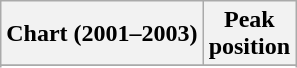<table class="wikitable sortable plainrowheaders">
<tr>
<th scope="col">Chart (2001–2003)</th>
<th scope="col">Peak<br>position</th>
</tr>
<tr>
</tr>
<tr>
</tr>
<tr>
</tr>
</table>
